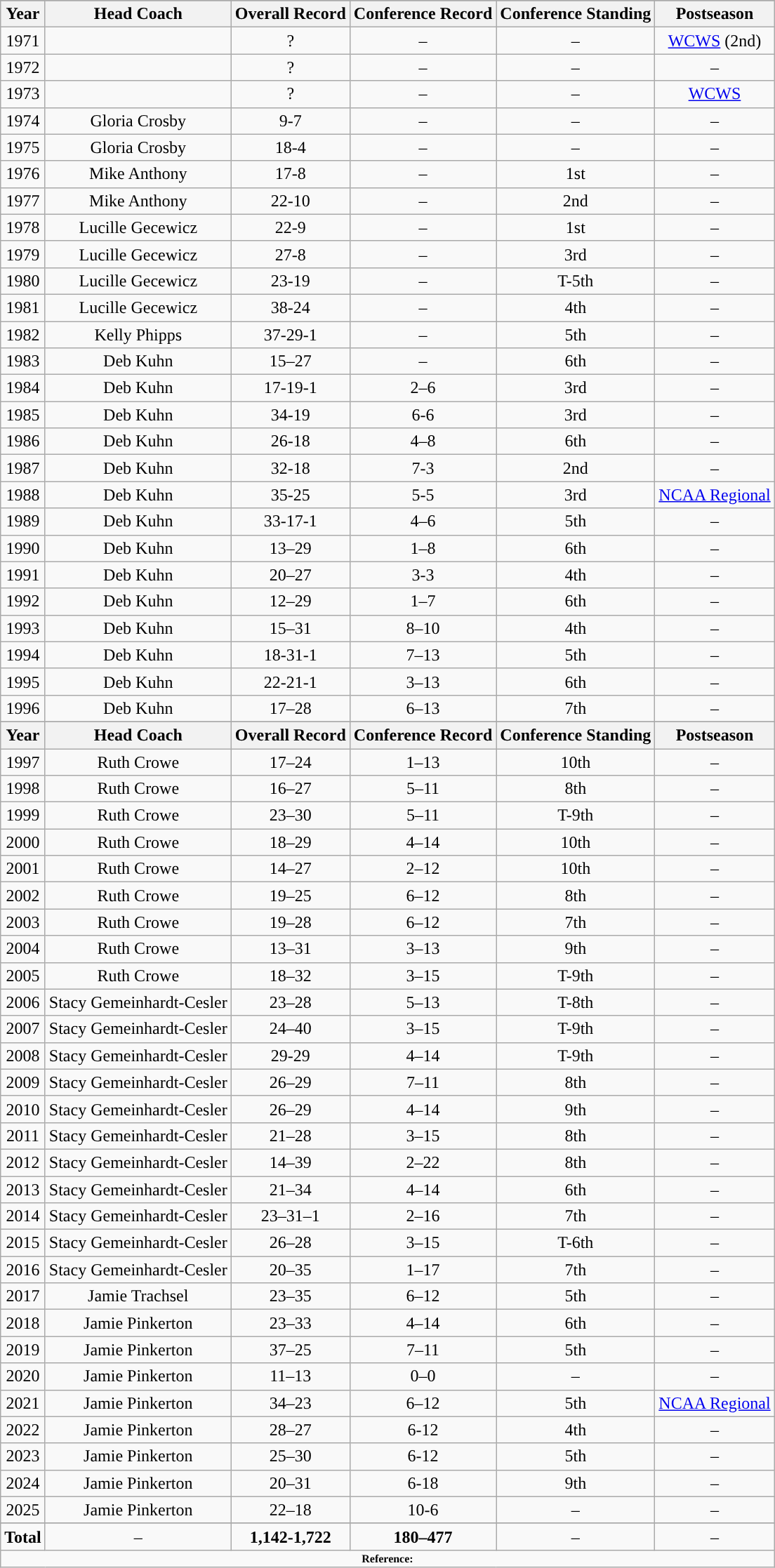<table class="wikitable" style="text-align: center">
<tr align=center>
</tr>
<tr>
<th>Year</th>
<th>Head Coach</th>
<th>Overall Record</th>
<th>Conference Record</th>
<th>Conference Standing</th>
<th>Postseason</th>
</tr>
<tr>
<td>1971</td>
<td></td>
<td>?</td>
<td>–</td>
<td>–</td>
<td><a href='#'>WCWS</a> (2nd)</td>
</tr>
<tr>
<td>1972</td>
<td></td>
<td>?</td>
<td>–</td>
<td>–</td>
<td>–</td>
</tr>
<tr>
<td>1973</td>
<td></td>
<td>?</td>
<td>–</td>
<td>–</td>
<td><a href='#'>WCWS</a></td>
</tr>
<tr>
<td>1974</td>
<td>Gloria Crosby</td>
<td>9-7</td>
<td>–</td>
<td>–</td>
<td>–</td>
</tr>
<tr>
<td>1975</td>
<td>Gloria Crosby</td>
<td>18-4</td>
<td>–</td>
<td>–</td>
<td>–</td>
</tr>
<tr>
<td>1976</td>
<td>Mike Anthony</td>
<td>17-8</td>
<td>–</td>
<td>1st</td>
<td>–</td>
</tr>
<tr>
<td>1977</td>
<td>Mike Anthony</td>
<td>22-10</td>
<td>–</td>
<td>2nd</td>
<td>–</td>
</tr>
<tr>
<td>1978</td>
<td>Lucille Gecewicz</td>
<td>22-9</td>
<td>–</td>
<td>1st</td>
<td>–</td>
</tr>
<tr>
<td>1979</td>
<td>Lucille Gecewicz</td>
<td>27-8</td>
<td>–</td>
<td>3rd</td>
<td>–</td>
</tr>
<tr>
<td>1980</td>
<td>Lucille Gecewicz</td>
<td>23-19</td>
<td>–</td>
<td>T-5th</td>
<td>–</td>
</tr>
<tr>
<td>1981</td>
<td>Lucille Gecewicz</td>
<td>38-24</td>
<td>–</td>
<td>4th</td>
<td>–</td>
</tr>
<tr>
<td>1982</td>
<td>Kelly Phipps</td>
<td>37-29-1</td>
<td>–</td>
<td>5th</td>
<td>–</td>
</tr>
<tr>
<td>1983</td>
<td>Deb Kuhn</td>
<td>15–27</td>
<td>–</td>
<td>6th</td>
<td>–</td>
</tr>
<tr>
<td>1984</td>
<td>Deb Kuhn</td>
<td>17-19-1</td>
<td>2–6</td>
<td>3rd</td>
<td>–</td>
</tr>
<tr>
<td>1985</td>
<td>Deb Kuhn</td>
<td>34-19</td>
<td>6-6</td>
<td>3rd</td>
<td>–</td>
</tr>
<tr>
<td>1986</td>
<td>Deb Kuhn</td>
<td>26-18</td>
<td>4–8</td>
<td>6th</td>
<td>–</td>
</tr>
<tr>
<td>1987</td>
<td>Deb Kuhn</td>
<td>32-18</td>
<td>7-3</td>
<td>2nd</td>
<td>–</td>
</tr>
<tr>
<td>1988</td>
<td>Deb Kuhn</td>
<td>35-25</td>
<td>5-5</td>
<td>3rd</td>
<td><a href='#'>NCAA Regional</a></td>
</tr>
<tr>
<td>1989</td>
<td>Deb Kuhn</td>
<td>33-17-1</td>
<td>4–6</td>
<td>5th</td>
<td>–</td>
</tr>
<tr>
<td>1990</td>
<td>Deb Kuhn</td>
<td>13–29</td>
<td>1–8</td>
<td>6th</td>
<td>–</td>
</tr>
<tr>
<td>1991</td>
<td>Deb Kuhn</td>
<td>20–27</td>
<td>3-3</td>
<td>4th</td>
<td>–</td>
</tr>
<tr>
<td>1992</td>
<td>Deb Kuhn</td>
<td>12–29</td>
<td>1–7</td>
<td>6th</td>
<td>–</td>
</tr>
<tr>
<td>1993</td>
<td>Deb Kuhn</td>
<td>15–31</td>
<td>8–10</td>
<td>4th</td>
<td>–</td>
</tr>
<tr>
<td>1994</td>
<td>Deb Kuhn</td>
<td>18-31-1</td>
<td>7–13</td>
<td>5th</td>
<td>–</td>
</tr>
<tr>
<td>1995</td>
<td>Deb Kuhn</td>
<td>22-21-1</td>
<td>3–13</td>
<td>6th</td>
<td>–</td>
</tr>
<tr>
<td>1996</td>
<td>Deb Kuhn</td>
<td>17–28</td>
<td>6–13</td>
<td>7th</td>
<td>–</td>
</tr>
<tr>
</tr>
<tr>
<th>Year</th>
<th>Head Coach</th>
<th>Overall Record</th>
<th>Conference Record</th>
<th>Conference Standing</th>
<th>Postseason</th>
</tr>
<tr>
<td>1997</td>
<td>Ruth Crowe</td>
<td>17–24</td>
<td>1–13</td>
<td>10th</td>
<td>–</td>
</tr>
<tr>
<td>1998</td>
<td>Ruth Crowe</td>
<td>16–27</td>
<td>5–11</td>
<td>8th</td>
<td>–</td>
</tr>
<tr>
<td>1999</td>
<td>Ruth Crowe</td>
<td>23–30</td>
<td>5–11</td>
<td>T-9th</td>
<td>–</td>
</tr>
<tr>
<td>2000</td>
<td>Ruth Crowe</td>
<td>18–29</td>
<td>4–14</td>
<td>10th</td>
<td>–</td>
</tr>
<tr>
<td>2001</td>
<td>Ruth Crowe</td>
<td>14–27</td>
<td>2–12</td>
<td>10th</td>
<td>–</td>
</tr>
<tr>
<td>2002</td>
<td>Ruth Crowe</td>
<td>19–25</td>
<td>6–12</td>
<td>8th</td>
<td>–</td>
</tr>
<tr>
<td>2003</td>
<td>Ruth Crowe</td>
<td>19–28</td>
<td>6–12</td>
<td>7th</td>
<td>–</td>
</tr>
<tr>
<td>2004</td>
<td>Ruth Crowe</td>
<td>13–31</td>
<td>3–13</td>
<td>9th</td>
<td>–</td>
</tr>
<tr>
<td>2005</td>
<td>Ruth Crowe</td>
<td>18–32</td>
<td>3–15</td>
<td>T-9th</td>
<td>–</td>
</tr>
<tr>
<td>2006</td>
<td>Stacy Gemeinhardt-Cesler</td>
<td>23–28</td>
<td>5–13</td>
<td>T-8th</td>
<td>–</td>
</tr>
<tr>
<td>2007</td>
<td>Stacy Gemeinhardt-Cesler</td>
<td>24–40</td>
<td>3–15</td>
<td>T-9th</td>
<td>–</td>
</tr>
<tr>
<td>2008</td>
<td>Stacy Gemeinhardt-Cesler</td>
<td>29-29</td>
<td>4–14</td>
<td>T-9th</td>
<td>–</td>
</tr>
<tr>
<td>2009</td>
<td>Stacy Gemeinhardt-Cesler</td>
<td>26–29</td>
<td>7–11</td>
<td>8th</td>
<td>–</td>
</tr>
<tr>
<td>2010</td>
<td>Stacy Gemeinhardt-Cesler</td>
<td>26–29</td>
<td>4–14</td>
<td>9th</td>
<td>–</td>
</tr>
<tr>
<td>2011</td>
<td>Stacy Gemeinhardt-Cesler</td>
<td>21–28</td>
<td>3–15</td>
<td>8th</td>
<td>–</td>
</tr>
<tr>
<td>2012</td>
<td>Stacy Gemeinhardt-Cesler</td>
<td>14–39</td>
<td>2–22</td>
<td>8th</td>
<td>–</td>
</tr>
<tr>
<td>2013</td>
<td>Stacy Gemeinhardt-Cesler</td>
<td>21–34</td>
<td>4–14</td>
<td>6th</td>
<td>–</td>
</tr>
<tr>
<td>2014</td>
<td>Stacy Gemeinhardt-Cesler</td>
<td>23–31–1</td>
<td>2–16</td>
<td>7th</td>
<td>–</td>
</tr>
<tr>
<td>2015</td>
<td>Stacy Gemeinhardt-Cesler</td>
<td>26–28</td>
<td>3–15</td>
<td>T-6th</td>
<td>–</td>
</tr>
<tr>
<td>2016</td>
<td>Stacy Gemeinhardt-Cesler</td>
<td>20–35</td>
<td>1–17</td>
<td>7th</td>
<td>–</td>
</tr>
<tr>
<td>2017</td>
<td>Jamie Trachsel</td>
<td>23–35</td>
<td>6–12</td>
<td>5th</td>
<td>–</td>
</tr>
<tr>
<td>2018</td>
<td>Jamie Pinkerton</td>
<td>23–33</td>
<td>4–14</td>
<td>6th</td>
<td>–</td>
</tr>
<tr>
<td>2019</td>
<td>Jamie Pinkerton</td>
<td>37–25</td>
<td>7–11</td>
<td>5th</td>
<td>–</td>
</tr>
<tr>
<td>2020</td>
<td>Jamie Pinkerton</td>
<td>11–13</td>
<td>0–0</td>
<td>–</td>
<td>–</td>
</tr>
<tr>
<td>2021</td>
<td>Jamie Pinkerton</td>
<td>34–23</td>
<td>6–12</td>
<td>5th</td>
<td><a href='#'>NCAA Regional</a></td>
</tr>
<tr>
<td>2022</td>
<td>Jamie Pinkerton</td>
<td>28–27</td>
<td>6-12</td>
<td>4th</td>
<td>–</td>
</tr>
<tr>
<td>2023</td>
<td>Jamie Pinkerton</td>
<td>25–30</td>
<td>6-12</td>
<td>5th</td>
<td>–</td>
</tr>
<tr>
<td>2024</td>
<td>Jamie Pinkerton</td>
<td>20–31</td>
<td>6-18</td>
<td>9th</td>
<td>–</td>
</tr>
<tr>
<td>2025</td>
<td>Jamie Pinkerton</td>
<td>22–18</td>
<td>10-6</td>
<td>–</td>
<td>–</td>
</tr>
<tr>
</tr>
<tr>
<td><strong>Total</strong></td>
<td>–</td>
<td><strong>1,142-1,722</strong></td>
<td><strong>180–477</strong></td>
<td>–</td>
<td>–</td>
</tr>
<tr>
<td colspan="6"  style="font-size:8pt; text-align:center;"><strong>Reference:</strong></td>
</tr>
</table>
